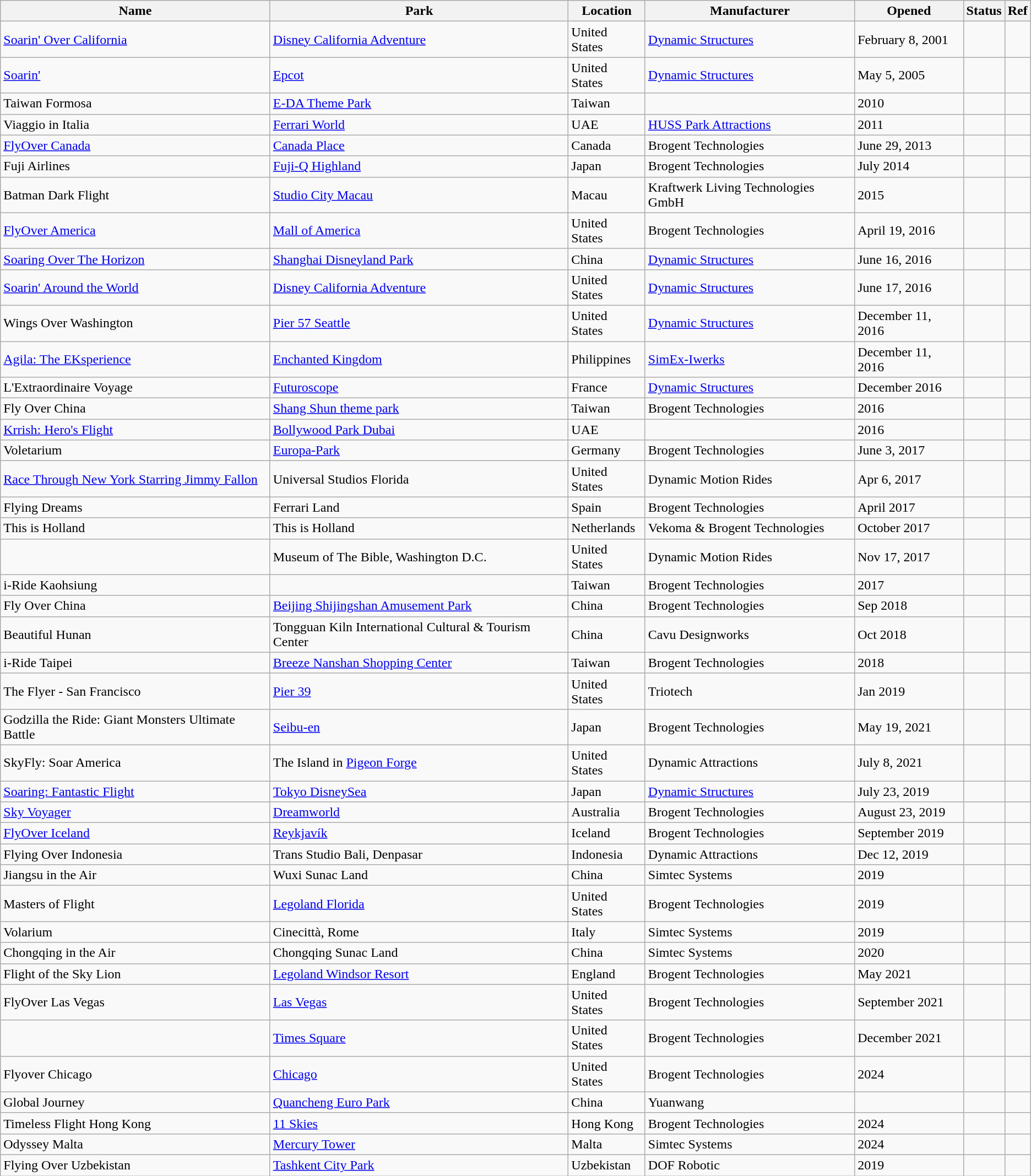<table class="wikitable sortable">
<tr>
<th>Name</th>
<th>Park</th>
<th>Location</th>
<th>Manufacturer</th>
<th>Opened</th>
<th>Status</th>
<th class="unsortable">Ref</th>
</tr>
<tr>
<td><a href='#'>Soarin' Over California</a></td>
<td><a href='#'>Disney California Adventure</a></td>
<td>United States</td>
<td><a href='#'>Dynamic Structures</a></td>
<td>February 8, 2001</td>
<td></td>
<td></td>
</tr>
<tr>
<td><a href='#'>Soarin'</a></td>
<td><a href='#'>Epcot</a></td>
<td>United States</td>
<td><a href='#'>Dynamic Structures</a></td>
<td>May 5, 2005</td>
<td></td>
<td></td>
</tr>
<tr>
<td>Taiwan Formosa</td>
<td><a href='#'>E-DA Theme Park</a></td>
<td>Taiwan</td>
<td></td>
<td>2010</td>
<td></td>
<td></td>
</tr>
<tr>
<td>Viaggio in Italia</td>
<td><a href='#'>Ferrari World</a></td>
<td>UAE</td>
<td><a href='#'>HUSS Park Attractions</a></td>
<td>2011</td>
<td></td>
<td></td>
</tr>
<tr>
<td><a href='#'>FlyOver Canada</a></td>
<td><a href='#'>Canada Place</a></td>
<td>Canada</td>
<td>Brogent Technologies</td>
<td>June 29, 2013</td>
<td></td>
<td></td>
</tr>
<tr>
<td>Fuji Airlines</td>
<td><a href='#'>Fuji-Q Highland</a></td>
<td>Japan</td>
<td>Brogent Technologies</td>
<td>July 2014</td>
<td></td>
<td></td>
</tr>
<tr>
<td>Batman Dark Flight</td>
<td><a href='#'>Studio City Macau</a></td>
<td>Macau</td>
<td>Kraftwerk Living Technologies GmbH</td>
<td>2015</td>
<td></td>
<td></td>
</tr>
<tr>
<td><a href='#'>FlyOver America</a></td>
<td><a href='#'>Mall of America</a></td>
<td>United States</td>
<td>Brogent Technologies</td>
<td>April 19, 2016</td>
<td></td>
<td></td>
</tr>
<tr>
<td><a href='#'>Soaring Over The Horizon</a></td>
<td><a href='#'>Shanghai Disneyland Park</a></td>
<td>China</td>
<td><a href='#'>Dynamic Structures</a></td>
<td>June 16, 2016</td>
<td></td>
<td></td>
</tr>
<tr>
<td><a href='#'>Soarin' Around the World</a></td>
<td><a href='#'>Disney California Adventure</a></td>
<td>United States</td>
<td><a href='#'>Dynamic Structures</a></td>
<td>June 17, 2016</td>
<td></td>
<td></td>
</tr>
<tr>
<td>Wings Over Washington</td>
<td><a href='#'>Pier 57 Seattle</a></td>
<td>United States</td>
<td><a href='#'>Dynamic Structures</a></td>
<td>December 11, 2016</td>
<td></td>
<td></td>
</tr>
<tr>
<td><a href='#'>Agila: The EKsperience</a></td>
<td><a href='#'>Enchanted Kingdom</a></td>
<td>Philippines</td>
<td><a href='#'>SimEx-Iwerks</a></td>
<td>December 11, 2016</td>
<td></td>
<td></td>
</tr>
<tr>
<td>L'Extraordinaire Voyage</td>
<td><a href='#'>Futuroscope</a></td>
<td>France</td>
<td><a href='#'>Dynamic Structures</a></td>
<td>December 2016</td>
<td></td>
<td></td>
</tr>
<tr>
<td>Fly Over China</td>
<td><a href='#'>Shang Shun theme park</a></td>
<td>Taiwan</td>
<td>Brogent Technologies</td>
<td>2016</td>
<td></td>
<td></td>
</tr>
<tr>
<td><a href='#'>Krrish: Hero's Flight</a></td>
<td><a href='#'>Bollywood Park Dubai</a></td>
<td>UAE</td>
<td></td>
<td>2016</td>
<td></td>
<td></td>
</tr>
<tr>
<td>Voletarium</td>
<td><a href='#'>Europa-Park</a></td>
<td>Germany</td>
<td>Brogent Technologies</td>
<td>June 3, 2017</td>
<td></td>
<td></td>
</tr>
<tr>
<td><a href='#'>Race Through New York Starring Jimmy Fallon</a></td>
<td>Universal Studios Florida</td>
<td>United States</td>
<td>Dynamic Motion Rides</td>
<td>Apr 6, 2017</td>
<td></td>
<td></td>
</tr>
<tr>
<td>Flying Dreams</td>
<td>Ferrari Land</td>
<td>Spain</td>
<td>Brogent Technologies</td>
<td>April 2017</td>
<td></td>
<td></td>
</tr>
<tr>
<td>This is Holland</td>
<td>This is Holland</td>
<td>Netherlands</td>
<td>Vekoma & Brogent Technologies</td>
<td>October 2017</td>
<td></td>
<td></td>
</tr>
<tr>
<td></td>
<td>Museum of The Bible, Washington D.C.</td>
<td>United States</td>
<td>Dynamic Motion Rides</td>
<td>Nov 17, 2017</td>
<td></td>
<td></td>
</tr>
<tr>
<td>i-Ride Kaohsiung</td>
<td></td>
<td>Taiwan</td>
<td>Brogent Technologies</td>
<td>2017</td>
<td></td>
<td></td>
</tr>
<tr>
<td>Fly Over China</td>
<td><a href='#'>Beijing Shijingshan Amusement Park</a></td>
<td>China</td>
<td>Brogent Technologies</td>
<td>Sep 2018</td>
<td></td>
<td></td>
</tr>
<tr>
<td>Beautiful Hunan</td>
<td>Tongguan Kiln International Cultural & Tourism Center</td>
<td>China</td>
<td>Cavu Designworks</td>
<td>Oct 2018</td>
<td></td>
<td></td>
</tr>
<tr>
<td>i-Ride Taipei</td>
<td><a href='#'>Breeze Nanshan Shopping Center</a></td>
<td>Taiwan</td>
<td>Brogent Technologies</td>
<td>2018</td>
<td></td>
<td></td>
</tr>
<tr>
<td>The Flyer - San Francisco</td>
<td><a href='#'>Pier 39</a></td>
<td>United States</td>
<td>Triotech</td>
<td>Jan 2019</td>
<td></td>
<td></td>
</tr>
<tr>
<td>Godzilla the Ride: Giant Monsters Ultimate Battle</td>
<td><a href='#'>Seibu-en</a></td>
<td>Japan</td>
<td>Brogent Technologies</td>
<td>May 19, 2021</td>
<td></td>
<td></td>
</tr>
<tr>
<td>SkyFly: Soar America</td>
<td>The Island in <a href='#'>Pigeon Forge</a></td>
<td>United States</td>
<td>Dynamic Attractions</td>
<td>July 8, 2021</td>
<td></td>
<td></td>
</tr>
<tr>
<td><a href='#'>Soaring: Fantastic Flight</a></td>
<td><a href='#'>Tokyo DisneySea</a></td>
<td>Japan</td>
<td><a href='#'>Dynamic Structures</a></td>
<td>July 23, 2019</td>
<td></td>
<td></td>
</tr>
<tr>
<td><a href='#'>Sky Voyager</a></td>
<td><a href='#'>Dreamworld</a></td>
<td>Australia</td>
<td>Brogent Technologies</td>
<td>August 23, 2019</td>
<td></td>
<td></td>
</tr>
<tr>
<td><a href='#'>FlyOver Iceland</a></td>
<td><a href='#'>Reykjavík</a></td>
<td>Iceland</td>
<td>Brogent Technologies</td>
<td>September 2019</td>
<td></td>
<td></td>
</tr>
<tr>
<td>Flying Over Indonesia</td>
<td>Trans Studio Bali, Denpasar</td>
<td>Indonesia</td>
<td>Dynamic Attractions</td>
<td>Dec 12, 2019</td>
<td></td>
<td></td>
</tr>
<tr>
<td>Jiangsu in the Air</td>
<td>Wuxi Sunac Land</td>
<td>China</td>
<td>Simtec Systems</td>
<td>2019</td>
<td></td>
<td></td>
</tr>
<tr>
<td>Masters of Flight</td>
<td><a href='#'>Legoland Florida</a></td>
<td>United States</td>
<td>Brogent Technologies</td>
<td>2019</td>
<td></td>
<td></td>
</tr>
<tr>
<td>Volarium</td>
<td>Cinecittà, Rome</td>
<td>Italy</td>
<td>Simtec Systems</td>
<td>2019</td>
<td></td>
<td></td>
</tr>
<tr>
<td>Chongqing in the Air</td>
<td>Chongqing Sunac Land</td>
<td>China</td>
<td>Simtec Systems</td>
<td>2020</td>
<td></td>
<td></td>
</tr>
<tr>
<td>Flight of the Sky Lion</td>
<td><a href='#'>Legoland Windsor Resort</a></td>
<td>England</td>
<td>Brogent Technologies</td>
<td>May 2021</td>
<td></td>
<td></td>
</tr>
<tr>
<td>FlyOver Las Vegas</td>
<td><a href='#'>Las Vegas</a></td>
<td>United States</td>
<td>Brogent Technologies</td>
<td>September 2021</td>
<td></td>
<td></td>
</tr>
<tr>
<td></td>
<td><a href='#'>Times Square</a></td>
<td>United States</td>
<td>Brogent Technologies</td>
<td>December 2021</td>
<td></td>
<td></td>
</tr>
<tr>
<td>Flyover Chicago</td>
<td><a href='#'>Chicago</a></td>
<td>United States</td>
<td>Brogent Technologies</td>
<td>2024</td>
<td></td>
<td></td>
</tr>
<tr>
<td>Global Journey</td>
<td><a href='#'>Quancheng Euro Park</a></td>
<td>China</td>
<td>Yuanwang</td>
<td></td>
<td></td>
<td></td>
</tr>
<tr>
<td>Timeless Flight Hong Kong</td>
<td><a href='#'>11 Skies</a></td>
<td>Hong Kong</td>
<td>Brogent Technologies</td>
<td>2024</td>
<td></td>
<td></td>
</tr>
<tr>
<td>Odyssey Malta</td>
<td><a href='#'>Mercury Tower</a></td>
<td>Malta</td>
<td>Simtec Systems</td>
<td>2024</td>
<td></td>
<td></td>
</tr>
<tr>
<td>Flying Over Uzbekistan</td>
<td><a href='#'>Tashkent City Park</a></td>
<td>Uzbekistan</td>
<td>DOF Robotic</td>
<td>2019</td>
<td></td>
<td></td>
</tr>
</table>
